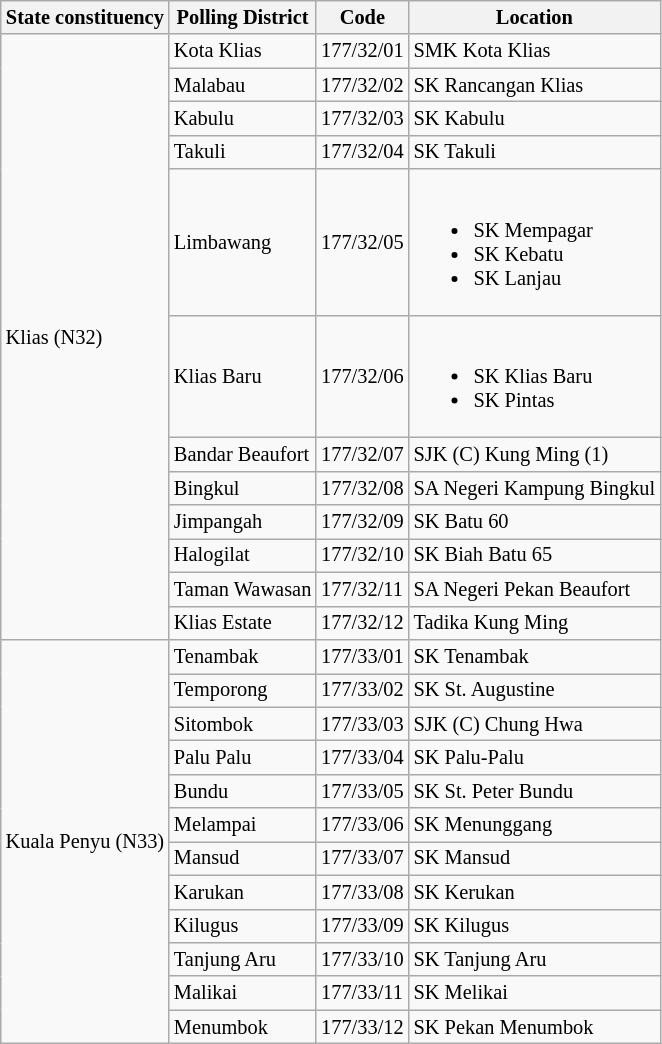<table class="wikitable sortable mw-collapsible" style="white-space:nowrap;font-size:85%">
<tr>
<th>State constituency</th>
<th>Polling District</th>
<th>Code</th>
<th>Location</th>
</tr>
<tr>
<td rowspan="12">Klias (N32)</td>
<td>Kota Klias</td>
<td>177/32/01</td>
<td>SMK Kota Klias</td>
</tr>
<tr>
<td>Malabau</td>
<td>177/32/02</td>
<td>SK Rancangan Klias</td>
</tr>
<tr>
<td>Kabulu</td>
<td>177/32/03</td>
<td>SK Kabulu</td>
</tr>
<tr>
<td>Takuli</td>
<td>177/32/04</td>
<td>SK Takuli</td>
</tr>
<tr>
<td>Limbawang</td>
<td>177/32/05</td>
<td><br><ul><li>SK Mempagar</li><li>SK Kebatu</li><li>SK Lanjau</li></ul></td>
</tr>
<tr>
<td>Klias Baru</td>
<td>177/32/06</td>
<td><br><ul><li>SK Klias Baru</li><li>SK Pintas</li></ul></td>
</tr>
<tr>
<td>Bandar Beaufort</td>
<td>177/32/07</td>
<td>SJK (C) Kung Ming (1)</td>
</tr>
<tr>
<td>Bingkul</td>
<td>177/32/08</td>
<td>SA Negeri Kampung Bingkul</td>
</tr>
<tr>
<td>Jimpangah</td>
<td>177/32/09</td>
<td>SK Batu 60</td>
</tr>
<tr>
<td>Halogilat</td>
<td>177/32/10</td>
<td>SK Biah Batu 65</td>
</tr>
<tr>
<td>Taman Wawasan</td>
<td>177/32/11</td>
<td>SA Negeri Pekan Beaufort</td>
</tr>
<tr>
<td>Klias Estate</td>
<td>177/32/12</td>
<td>Tadika Kung Ming</td>
</tr>
<tr>
<td rowspan="12">Kuala Penyu (N33)</td>
<td>Tenambak</td>
<td>177/33/01</td>
<td>SK Tenambak</td>
</tr>
<tr>
<td>Temporong</td>
<td>177/33/02</td>
<td>SK St. Augustine</td>
</tr>
<tr>
<td>Sitombok</td>
<td>177/33/03</td>
<td>SJK (C) Chung Hwa</td>
</tr>
<tr>
<td>Palu Palu</td>
<td>177/33/04</td>
<td>SK Palu-Palu</td>
</tr>
<tr>
<td>Bundu</td>
<td>177/33/05</td>
<td>SK St. Peter Bundu</td>
</tr>
<tr>
<td>Melampai</td>
<td>177/33/06</td>
<td>SK Menunggang</td>
</tr>
<tr>
<td>Mansud</td>
<td>177/33/07</td>
<td>SK Mansud</td>
</tr>
<tr>
<td>Karukan</td>
<td>177/33/08</td>
<td>SK Kerukan</td>
</tr>
<tr>
<td>Kilugus</td>
<td>177/33/09</td>
<td>SK Kilugus</td>
</tr>
<tr>
<td>Tanjung Aru</td>
<td>177/33/10</td>
<td>SK Tanjung Aru</td>
</tr>
<tr>
<td>Malikai</td>
<td>177/33/11</td>
<td>SK Melikai</td>
</tr>
<tr>
<td>Menumbok</td>
<td>177/33/12</td>
<td>SK Pekan Menumbok</td>
</tr>
</table>
